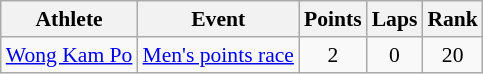<table class=wikitable style="font-size:90%">
<tr>
<th>Athlete</th>
<th>Event</th>
<th>Points</th>
<th>Laps</th>
<th>Rank</th>
</tr>
<tr align=center>
<td align=left><a href='#'>Wong Kam Po</a></td>
<td align=left><a href='#'>Men's points race</a></td>
<td>2</td>
<td>0</td>
<td>20</td>
</tr>
</table>
